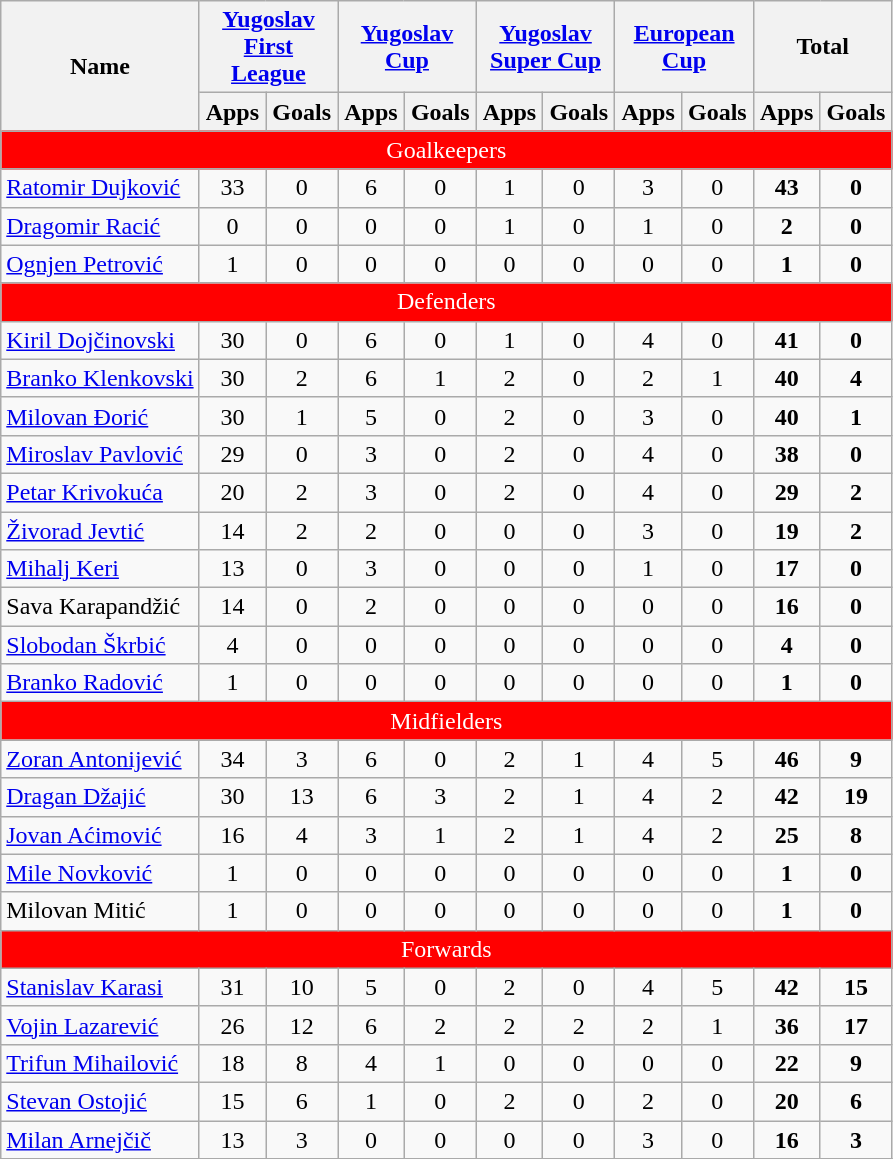<table class="wikitable" style="text-align:center">
<tr>
<th rowspan="2">Name</th>
<th colspan="2" width="85"><a href='#'>Yugoslav First League</a></th>
<th colspan="2" width="85"><a href='#'>Yugoslav Cup</a></th>
<th colspan="2" width="85"><a href='#'>Yugoslav Super Cup</a></th>
<th colspan="2" width="85"><a href='#'>European Cup</a></th>
<th colspan="2" width="85">Total</th>
</tr>
<tr>
<th>Apps</th>
<th>Goals</th>
<th>Apps</th>
<th>Goals</th>
<th>Apps</th>
<th>Goals</th>
<th>Apps</th>
<th>Goals</th>
<th>Apps</th>
<th>Goals</th>
</tr>
<tr>
<td style="background: red;color:white" align=center colspan="15">Goalkeepers</td>
</tr>
<tr>
<td align="left"> <a href='#'>Ratomir Dujković</a></td>
<td>33</td>
<td>0</td>
<td>6</td>
<td>0</td>
<td>1</td>
<td>0</td>
<td>3</td>
<td>0</td>
<td><strong>43</strong></td>
<td><strong>0</strong></td>
</tr>
<tr>
<td align="left"> <a href='#'>Dragomir Racić</a></td>
<td>0</td>
<td>0</td>
<td>0</td>
<td>0</td>
<td>1</td>
<td>0</td>
<td>1</td>
<td>0</td>
<td><strong>2</strong></td>
<td><strong>0</strong></td>
</tr>
<tr>
<td align="left"> <a href='#'>Ognjen Petrović</a></td>
<td>1</td>
<td>0</td>
<td>0</td>
<td>0</td>
<td>0</td>
<td>0</td>
<td>0</td>
<td>0</td>
<td><strong>1</strong></td>
<td><strong>0</strong></td>
</tr>
<tr>
<td align=center colspan="15" style="background: red;color:white">Defenders</td>
</tr>
<tr>
<td align="left"> <a href='#'>Kiril Dojčinovski</a></td>
<td>30</td>
<td>0</td>
<td>6</td>
<td>0</td>
<td>1</td>
<td>0</td>
<td>4</td>
<td>0</td>
<td><strong>41</strong></td>
<td><strong>0</strong></td>
</tr>
<tr>
<td align="left"> <a href='#'>Branko Klenkovski</a></td>
<td>30</td>
<td>2</td>
<td>6</td>
<td>1</td>
<td>2</td>
<td>0</td>
<td>2</td>
<td>1</td>
<td><strong>40</strong></td>
<td><strong>4</strong></td>
</tr>
<tr>
<td align="left"> <a href='#'>Milovan Đorić</a></td>
<td>30</td>
<td>1</td>
<td>5</td>
<td>0</td>
<td>2</td>
<td>0</td>
<td>3</td>
<td>0</td>
<td><strong>40</strong></td>
<td><strong>1</strong></td>
</tr>
<tr>
<td align="left"> <a href='#'>Miroslav Pavlović</a></td>
<td>29</td>
<td>0</td>
<td>3</td>
<td>0</td>
<td>2</td>
<td>0</td>
<td>4</td>
<td>0</td>
<td><strong>38</strong></td>
<td><strong>0</strong></td>
</tr>
<tr>
<td align="left"> <a href='#'>Petar Krivokuća</a></td>
<td>20</td>
<td>2</td>
<td>3</td>
<td>0</td>
<td>2</td>
<td>0</td>
<td>4</td>
<td>0</td>
<td><strong>29</strong></td>
<td><strong>2</strong></td>
</tr>
<tr>
<td align="left"> <a href='#'>Živorad Jevtić</a></td>
<td>14</td>
<td>2</td>
<td>2</td>
<td>0</td>
<td>0</td>
<td>0</td>
<td>3</td>
<td>0</td>
<td><strong>19</strong></td>
<td><strong>2</strong></td>
</tr>
<tr>
<td align="left"> <a href='#'>Mihalj Keri</a></td>
<td>13</td>
<td>0</td>
<td>3</td>
<td>0</td>
<td>0</td>
<td>0</td>
<td>1</td>
<td>0</td>
<td><strong>17</strong></td>
<td><strong>0</strong></td>
</tr>
<tr>
<td align="left"> Sava Karapandžić</td>
<td>14</td>
<td>0</td>
<td>2</td>
<td>0</td>
<td>0</td>
<td>0</td>
<td>0</td>
<td>0</td>
<td><strong>16</strong></td>
<td><strong>0</strong></td>
</tr>
<tr>
<td align="left"> <a href='#'>Slobodan Škrbić</a></td>
<td>4</td>
<td>0</td>
<td>0</td>
<td>0</td>
<td>0</td>
<td>0</td>
<td>0</td>
<td>0</td>
<td><strong>4</strong></td>
<td><strong>0</strong></td>
</tr>
<tr>
<td align="left"> <a href='#'>Branko Radović</a></td>
<td>1</td>
<td>0</td>
<td>0</td>
<td>0</td>
<td>0</td>
<td>0</td>
<td>0</td>
<td>0</td>
<td><strong>1</strong></td>
<td><strong>0</strong></td>
</tr>
<tr>
<td align=center colspan="15" style="background: red;color:white">Midfielders</td>
</tr>
<tr>
<td align="left"> <a href='#'>Zoran Antonijević</a></td>
<td>34</td>
<td>3</td>
<td>6</td>
<td>0</td>
<td>2</td>
<td>1</td>
<td>4</td>
<td>5</td>
<td><strong>46</strong></td>
<td><strong>9</strong></td>
</tr>
<tr>
<td align="left"> <a href='#'>Dragan Džajić</a></td>
<td>30</td>
<td>13</td>
<td>6</td>
<td>3</td>
<td>2</td>
<td>1</td>
<td>4</td>
<td>2</td>
<td><strong>42</strong></td>
<td><strong>19</strong></td>
</tr>
<tr>
<td align="left"> <a href='#'>Jovan Aćimović</a></td>
<td>16</td>
<td>4</td>
<td>3</td>
<td>1</td>
<td>2</td>
<td>1</td>
<td>4</td>
<td>2</td>
<td><strong>25</strong></td>
<td><strong>8</strong></td>
</tr>
<tr>
<td align="left"> <a href='#'>Mile Novković</a></td>
<td>1</td>
<td>0</td>
<td>0</td>
<td>0</td>
<td>0</td>
<td>0</td>
<td>0</td>
<td>0</td>
<td><strong>1</strong></td>
<td><strong>0</strong></td>
</tr>
<tr>
<td align="left"> Milovan Mitić</td>
<td>1</td>
<td>0</td>
<td>0</td>
<td>0</td>
<td>0</td>
<td>0</td>
<td>0</td>
<td>0</td>
<td><strong>1</strong></td>
<td><strong>0</strong></td>
</tr>
<tr>
<td align=center colspan="15" style="background: red;color:white">Forwards</td>
</tr>
<tr>
<td align="left"> <a href='#'>Stanislav Karasi</a></td>
<td>31</td>
<td>10</td>
<td>5</td>
<td>0</td>
<td>2</td>
<td>0</td>
<td>4</td>
<td>5</td>
<td><strong>42</strong></td>
<td><strong>15</strong></td>
</tr>
<tr>
<td align="left"> <a href='#'>Vojin Lazarević</a></td>
<td>26</td>
<td>12</td>
<td>6</td>
<td>2</td>
<td>2</td>
<td>2</td>
<td>2</td>
<td>1</td>
<td><strong>36</strong></td>
<td><strong>17</strong></td>
</tr>
<tr>
<td align="left"> <a href='#'>Trifun Mihailović</a></td>
<td>18</td>
<td>8</td>
<td>4</td>
<td>1</td>
<td>0</td>
<td>0</td>
<td>0</td>
<td>0</td>
<td><strong>22</strong></td>
<td><strong>9</strong></td>
</tr>
<tr>
<td align="left"> <a href='#'>Stevan Ostojić</a></td>
<td>15</td>
<td>6</td>
<td>1</td>
<td>0</td>
<td>2</td>
<td>0</td>
<td>2</td>
<td>0</td>
<td><strong>20</strong></td>
<td><strong>6</strong></td>
</tr>
<tr>
<td align="left"> <a href='#'>Milan Arnejčič</a></td>
<td>13</td>
<td>3</td>
<td>0</td>
<td>0</td>
<td>0</td>
<td>0</td>
<td>3</td>
<td>0</td>
<td><strong>16</strong></td>
<td><strong>3</strong></td>
</tr>
<tr>
</tr>
</table>
